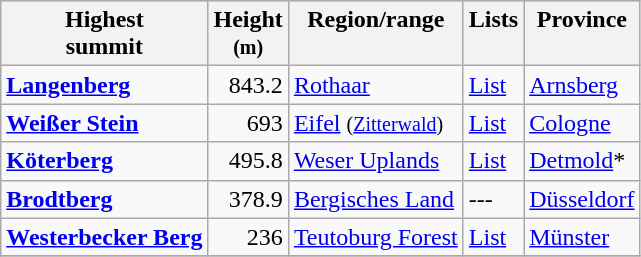<table class="wikitable sortable">
<tr style="background-color:#E0E0E0">
<th>Highest<br>summit<br></th>
<th>Height<br><small>(m)</small><br></th>
<th>Region/range<br><br></th>
<th class="unsortable">Lists<br> <br></th>
<th>Province<br><br></th>
</tr>
<tr>
<td><strong><a href='#'>Langenberg</a></strong></td>
<td align="right">843.2</td>
<td><a href='#'>Rothaar</a></td>
<td><a href='#'>List</a></td>
<td><a href='#'>Arnsberg</a></td>
</tr>
<tr>
<td><strong><a href='#'>Weißer Stein</a></strong></td>
<td align="right">693</td>
<td><a href='#'>Eifel</a> <small>(<a href='#'>Zitterwald</a>)</small></td>
<td><a href='#'>List</a></td>
<td><a href='#'>Cologne</a></td>
</tr>
<tr>
<td><strong><a href='#'>Köterberg</a></strong></td>
<td align="right">495.8</td>
<td><a href='#'>Weser Uplands</a></td>
<td><a href='#'>List</a></td>
<td><a href='#'>Detmold</a>*</td>
</tr>
<tr>
<td><strong><a href='#'>Brodtberg</a></strong></td>
<td align="right">378.9</td>
<td><a href='#'>Bergisches Land</a></td>
<td>---</td>
<td><a href='#'>Düsseldorf</a></td>
</tr>
<tr>
<td><strong><a href='#'>Westerbecker Berg</a></strong></td>
<td align="right">236</td>
<td><a href='#'>Teutoburg Forest</a></td>
<td><a href='#'>List</a></td>
<td><a href='#'>Münster</a></td>
</tr>
<tr>
</tr>
</table>
